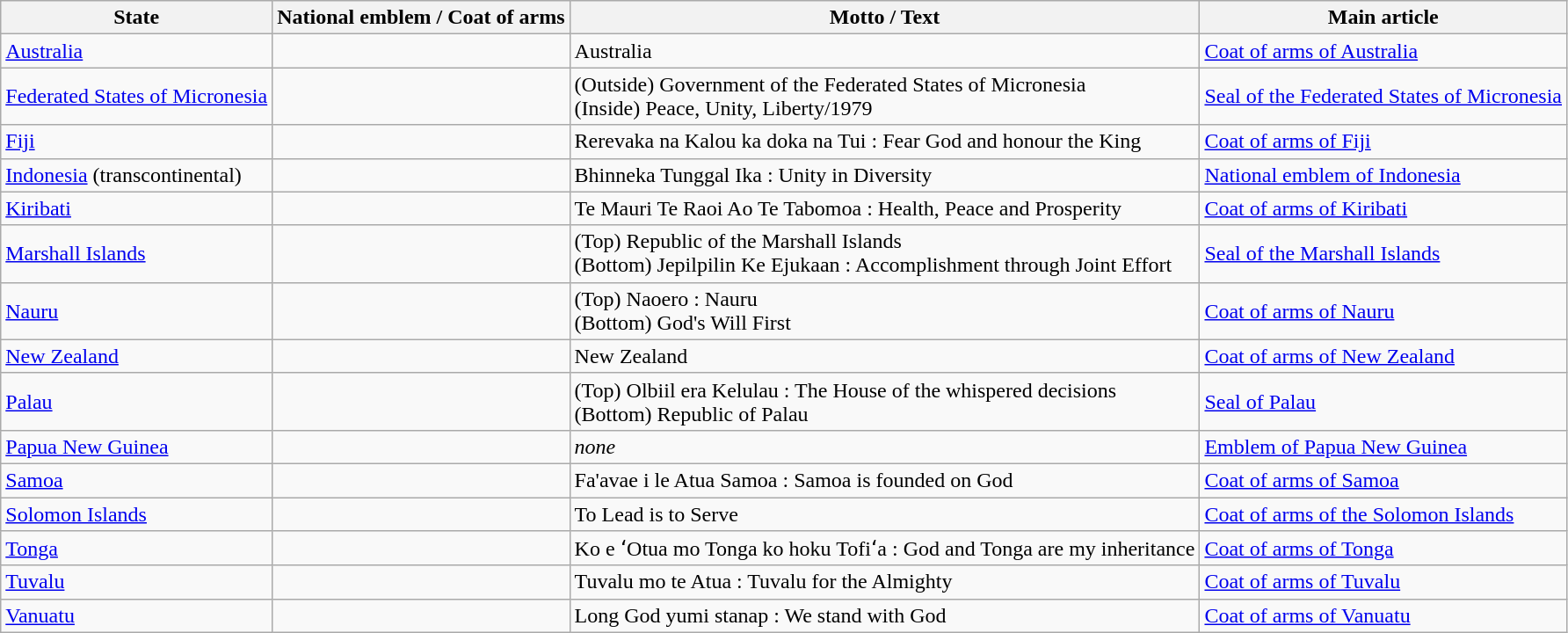<table class="wikitable">
<tr>
<th>State</th>
<th style="min-width:102px">National emblem / Coat of arms</th>
<th>Motto / Text</th>
<th>Main article</th>
</tr>
<tr>
<td><a href='#'>Australia</a></td>
<td></td>
<td>Australia</td>
<td><a href='#'>Coat of arms of Australia</a></td>
</tr>
<tr>
<td><a href='#'>Federated States of Micronesia</a></td>
<td></td>
<td>(Outside) Government of the Federated States of Micronesia <br> (Inside) Peace, Unity, Liberty/1979</td>
<td><a href='#'>Seal of the Federated States of Micronesia</a></td>
</tr>
<tr>
<td><a href='#'>Fiji</a></td>
<td></td>
<td>Rerevaka na Kalou ka doka na Tui : Fear God and honour the King</td>
<td><a href='#'>Coat of arms of Fiji</a></td>
</tr>
<tr>
<td><a href='#'>Indonesia</a> (transcontinental)</td>
<td></td>
<td>Bhinneka Tunggal Ika : Unity in Diversity</td>
<td><a href='#'>National emblem of Indonesia</a></td>
</tr>
<tr>
<td><a href='#'>Kiribati</a></td>
<td></td>
<td>Te Mauri Te Raoi Ao Te Tabomoa : Health, Peace and Prosperity</td>
<td><a href='#'>Coat of arms of Kiribati</a></td>
</tr>
<tr>
<td><a href='#'>Marshall Islands</a></td>
<td></td>
<td>(Top) Republic of the Marshall Islands <br> (Bottom) Jepilpilin Ke Ejukaan : Accomplishment through Joint Effort</td>
<td><a href='#'>Seal of the Marshall Islands</a></td>
</tr>
<tr>
<td><a href='#'>Nauru</a></td>
<td></td>
<td>(Top) Naoero : Nauru <br> (Bottom) God's Will First</td>
<td><a href='#'>Coat of arms of Nauru</a></td>
</tr>
<tr>
<td><a href='#'>New Zealand</a></td>
<td></td>
<td>New Zealand</td>
<td><a href='#'>Coat of arms of New Zealand</a></td>
</tr>
<tr>
<td><a href='#'>Palau</a></td>
<td></td>
<td>(Top) Olbiil era Kelulau : The House of the whispered decisions <br> (Bottom) Republic of Palau</td>
<td><a href='#'>Seal of Palau</a></td>
</tr>
<tr>
<td><a href='#'>Papua New Guinea</a></td>
<td></td>
<td><em>none</em></td>
<td><a href='#'>Emblem of Papua New Guinea</a></td>
</tr>
<tr>
<td><a href='#'>Samoa</a></td>
<td></td>
<td>Fa'avae i le Atua Samoa : Samoa is founded on God</td>
<td><a href='#'>Coat of arms of Samoa</a></td>
</tr>
<tr>
<td><a href='#'>Solomon Islands</a></td>
<td></td>
<td>To Lead is to Serve</td>
<td><a href='#'>Coat of arms of the Solomon Islands</a></td>
</tr>
<tr>
<td><a href='#'>Tonga</a></td>
<td></td>
<td>Ko e ʻOtua mo Tonga ko hoku Tofiʻa : God and Tonga are my inheritance</td>
<td><a href='#'>Coat of arms of Tonga</a></td>
</tr>
<tr>
<td><a href='#'>Tuvalu</a></td>
<td></td>
<td>Tuvalu mo te Atua : Tuvalu for the Almighty</td>
<td><a href='#'>Coat of arms of Tuvalu</a></td>
</tr>
<tr>
<td><a href='#'>Vanuatu</a></td>
<td></td>
<td>Long God yumi stanap : We stand with God</td>
<td><a href='#'>Coat of arms of Vanuatu</a></td>
</tr>
</table>
